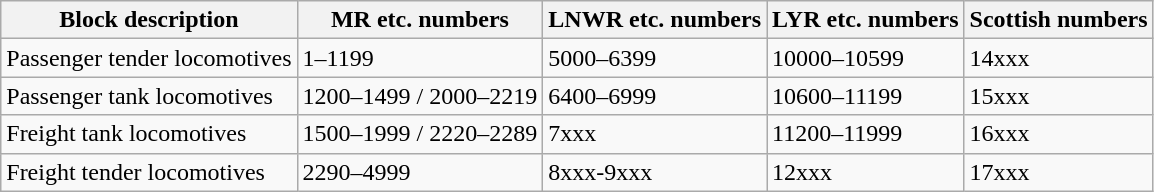<table class="wikitable">
<tr>
<th>Block description</th>
<th>MR etc. numbers</th>
<th>LNWR etc. numbers</th>
<th>LYR etc. numbers</th>
<th>Scottish numbers</th>
</tr>
<tr>
<td>Passenger tender locomotives</td>
<td>1–1199</td>
<td>5000–6399</td>
<td>10000–10599</td>
<td>14xxx</td>
</tr>
<tr>
<td>Passenger tank locomotives</td>
<td>1200–1499 / 2000–2219</td>
<td>6400–6999</td>
<td>10600–11199</td>
<td>15xxx</td>
</tr>
<tr>
<td>Freight tank locomotives</td>
<td>1500–1999 / 2220–2289</td>
<td>7xxx</td>
<td>11200–11999</td>
<td>16xxx</td>
</tr>
<tr>
<td>Freight tender locomotives</td>
<td>2290–4999</td>
<td>8xxx-9xxx</td>
<td>12xxx</td>
<td>17xxx</td>
</tr>
</table>
